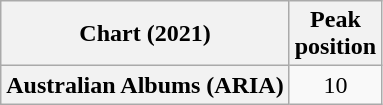<table class="wikitable plainrowheaders" style="text-align:center">
<tr>
<th scope="col">Chart (2021)</th>
<th scope="col">Peak<br>position</th>
</tr>
<tr>
<th scope="row">Australian Albums (ARIA)</th>
<td>10</td>
</tr>
</table>
